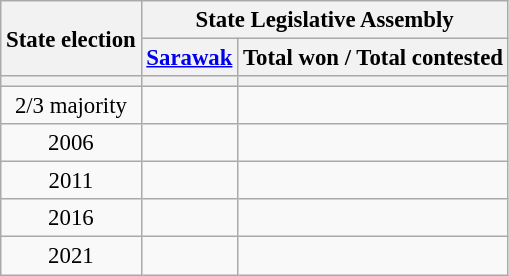<table class="wikitable sortable" style="text-align:center; font-size:95%">
<tr>
<th rowspan=2>State election</th>
<th colspan=2>State Legislative Assembly</th>
</tr>
<tr>
<th><a href='#'>Sarawak</a></th>
<th>Total won / Total contested</th>
</tr>
<tr>
<th></th>
<th></th>
<th></th>
</tr>
<tr>
<td>2/3 majority</td>
<td></td>
<td></td>
</tr>
<tr>
<td>2006</td>
<td></td>
<td></td>
</tr>
<tr>
<td>2011</td>
<td></td>
<td></td>
</tr>
<tr>
<td>2016</td>
<td></td>
<td></td>
</tr>
<tr>
<td>2021</td>
<td></td>
<td></td>
</tr>
</table>
